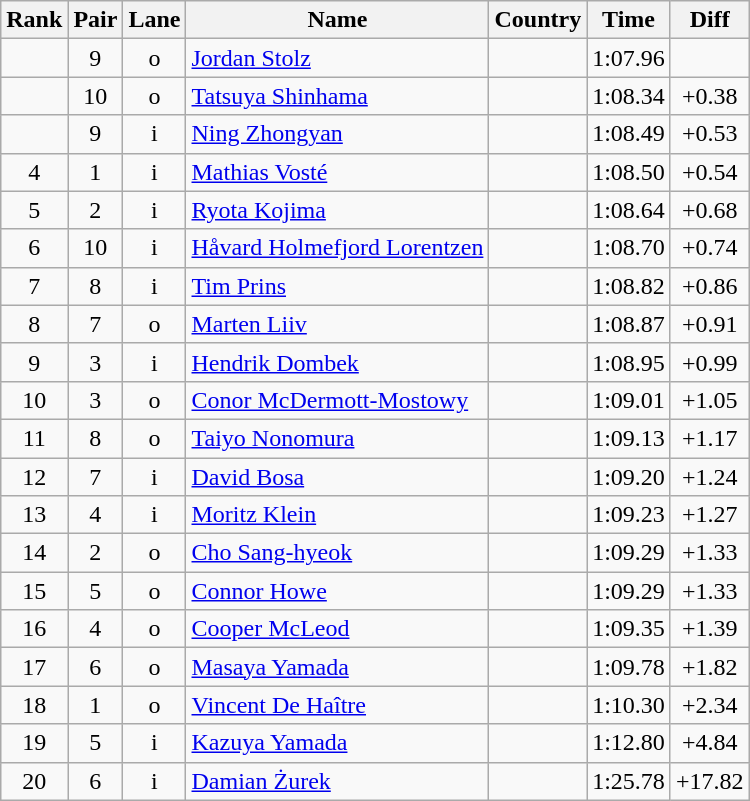<table class="wikitable sortable" style="text-align:center">
<tr>
<th>Rank</th>
<th>Pair</th>
<th>Lane</th>
<th>Name</th>
<th>Country</th>
<th>Time</th>
<th>Diff</th>
</tr>
<tr>
<td></td>
<td>9</td>
<td>o</td>
<td align=left><a href='#'>Jordan Stolz</a></td>
<td align=left></td>
<td>1:07.96</td>
<td></td>
</tr>
<tr>
<td></td>
<td>10</td>
<td>o</td>
<td align=left><a href='#'>Tatsuya Shinhama</a></td>
<td align=left></td>
<td>1:08.34</td>
<td>+0.38</td>
</tr>
<tr>
<td></td>
<td>9</td>
<td>i</td>
<td align=left><a href='#'>Ning Zhongyan</a></td>
<td align=left></td>
<td>1:08.49</td>
<td>+0.53</td>
</tr>
<tr>
<td>4</td>
<td>1</td>
<td>i</td>
<td align=left><a href='#'>Mathias Vosté</a></td>
<td align=left></td>
<td>1:08.50</td>
<td>+0.54</td>
</tr>
<tr>
<td>5</td>
<td>2</td>
<td>i</td>
<td align=left><a href='#'>Ryota Kojima</a></td>
<td align=left></td>
<td>1:08.64</td>
<td>+0.68</td>
</tr>
<tr>
<td>6</td>
<td>10</td>
<td>i</td>
<td align=left><a href='#'>Håvard Holmefjord Lorentzen</a></td>
<td align=left></td>
<td>1:08.70</td>
<td>+0.74</td>
</tr>
<tr>
<td>7</td>
<td>8</td>
<td>i</td>
<td align=left><a href='#'>Tim Prins</a></td>
<td align=left></td>
<td>1:08.82</td>
<td>+0.86</td>
</tr>
<tr>
<td>8</td>
<td>7</td>
<td>o</td>
<td align=left><a href='#'>Marten Liiv</a></td>
<td align=left></td>
<td>1:08.87</td>
<td>+0.91</td>
</tr>
<tr>
<td>9</td>
<td>3</td>
<td>i</td>
<td align=left><a href='#'>Hendrik Dombek</a></td>
<td align=left></td>
<td>1:08.95</td>
<td>+0.99</td>
</tr>
<tr>
<td>10</td>
<td>3</td>
<td>o</td>
<td align=left><a href='#'>Conor McDermott-Mostowy</a></td>
<td align=left></td>
<td>1:09.01</td>
<td>+1.05</td>
</tr>
<tr>
<td>11</td>
<td>8</td>
<td>o</td>
<td align=left><a href='#'>Taiyo Nonomura</a></td>
<td align=left></td>
<td>1:09.13</td>
<td>+1.17</td>
</tr>
<tr>
<td>12</td>
<td>7</td>
<td>i</td>
<td align=left><a href='#'>David Bosa</a></td>
<td align=left></td>
<td>1:09.20</td>
<td>+1.24</td>
</tr>
<tr>
<td>13</td>
<td>4</td>
<td>i</td>
<td align=left><a href='#'>Moritz Klein</a></td>
<td align=left></td>
<td>1:09.23</td>
<td>+1.27</td>
</tr>
<tr>
<td>14</td>
<td>2</td>
<td>o</td>
<td align=left><a href='#'>Cho Sang-hyeok</a></td>
<td align=left></td>
<td>1:09.29</td>
<td>+1.33</td>
</tr>
<tr>
<td>15</td>
<td>5</td>
<td>o</td>
<td align=left><a href='#'>Connor Howe</a></td>
<td align=left></td>
<td>1:09.29</td>
<td>+1.33</td>
</tr>
<tr>
<td>16</td>
<td>4</td>
<td>o</td>
<td align=left><a href='#'>Cooper McLeod</a></td>
<td align=left></td>
<td>1:09.35</td>
<td>+1.39</td>
</tr>
<tr>
<td>17</td>
<td>6</td>
<td>o</td>
<td align=left><a href='#'>Masaya Yamada</a></td>
<td align=left></td>
<td>1:09.78</td>
<td>+1.82</td>
</tr>
<tr>
<td>18</td>
<td>1</td>
<td>o</td>
<td align=left><a href='#'>Vincent De Haître</a></td>
<td align=left></td>
<td>1:10.30</td>
<td>+2.34</td>
</tr>
<tr>
<td>19</td>
<td>5</td>
<td>i</td>
<td align=left><a href='#'>Kazuya Yamada</a></td>
<td align=left></td>
<td>1:12.80</td>
<td>+4.84</td>
</tr>
<tr>
<td>20</td>
<td>6</td>
<td>i</td>
<td align=left><a href='#'>Damian Żurek</a></td>
<td align=left></td>
<td>1:25.78</td>
<td>+17.82</td>
</tr>
</table>
